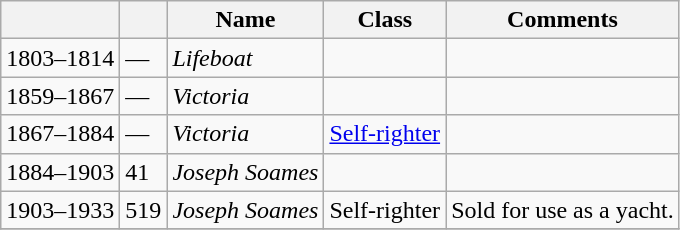<table class="wikitable sortable">
<tr>
<th></th>
<th></th>
<th>Name</th>
<th>Class</th>
<th class=unsortable>Comments</th>
</tr>
<tr>
<td>1803–1814</td>
<td>—</td>
<td><em>Lifeboat</em></td>
<td></td>
<td></td>
</tr>
<tr>
<td>1859–1867</td>
<td>—</td>
<td><em>Victoria</em></td>
<td></td>
<td></td>
</tr>
<tr>
<td>1867–1884</td>
<td>—</td>
<td><em>Victoria</em></td>
<td><a href='#'>Self-righter</a></td>
<td></td>
</tr>
<tr>
<td>1884–1903</td>
<td>41</td>
<td><em>Joseph Soames</em></td>
<td></td>
<td></td>
</tr>
<tr>
<td>1903–1933</td>
<td>519</td>
<td><em>Joseph Soames</em></td>
<td>Self-righter</td>
<td>Sold for use as a yacht.</td>
</tr>
<tr>
</tr>
</table>
